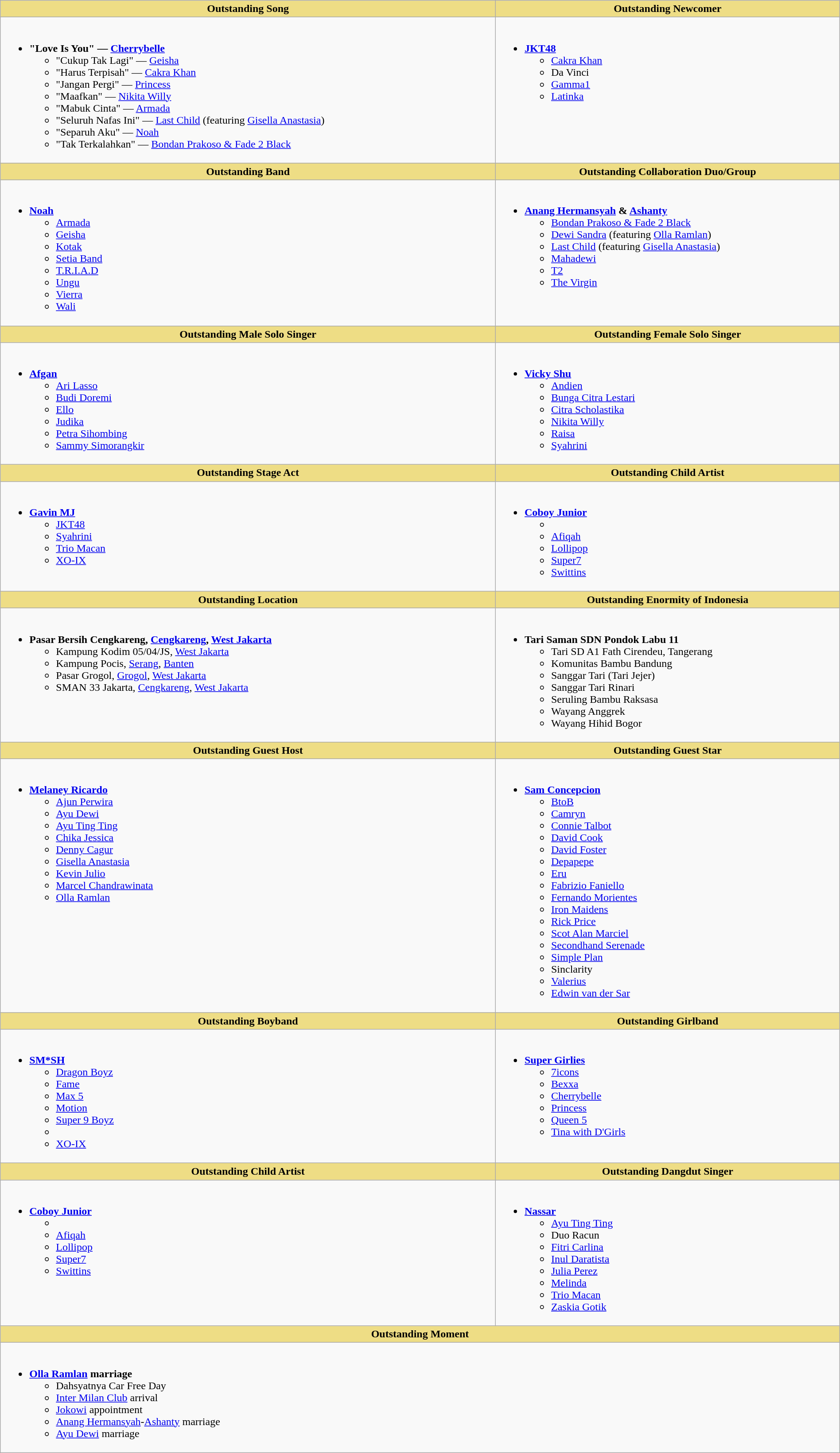<table class="wikitable" style="width:100%;">
<tr>
<th style="background:#EEDD85; width=50%">Outstanding Song</th>
<th style="background:#EEDD85; width=50%">Outstanding Newcomer</th>
</tr>
<tr>
<td style="vertical-align:top;"><br><ul><li><strong>"Love Is You" — <a href='#'>Cherrybelle</a></strong><ul><li>"Cukup Tak Lagi" — <a href='#'>Geisha</a></li><li>"Harus Terpisah" — <a href='#'>Cakra Khan</a></li><li>"Jangan Pergi" — <a href='#'>Princess</a></li><li>"Maafkan" — <a href='#'>Nikita Willy</a></li><li>"Mabuk Cinta" — <a href='#'>Armada</a></li><li>"Seluruh Nafas Ini" — <a href='#'>Last Child</a> (featuring <a href='#'>Gisella Anastasia</a>)</li><li>"Separuh Aku" — <a href='#'>Noah</a></li><li>"Tak Terkalahkan" — <a href='#'>Bondan Prakoso & Fade 2 Black</a></li></ul></li></ul></td>
<td style="vertical-align:top;"><br><ul><li><strong><a href='#'>JKT48</a></strong><ul><li><a href='#'>Cakra Khan</a></li><li>Da Vinci</li><li><a href='#'>Gamma1</a></li><li><a href='#'>Latinka</a></li></ul></li></ul></td>
</tr>
<tr>
<th style="background:#EEDD85; width=50%">Outstanding Band</th>
<th style="background:#EEDD85; width=50%">Outstanding Collaboration Duo/Group</th>
</tr>
<tr>
<td style="vertical-align:top;"><br><ul><li><strong><a href='#'>Noah</a></strong><ul><li><a href='#'>Armada</a></li><li><a href='#'>Geisha</a></li><li><a href='#'>Kotak</a></li><li><a href='#'>Setia Band</a></li><li><a href='#'>T.R.I.A.D</a></li><li><a href='#'>Ungu</a></li><li><a href='#'>Vierra</a></li><li><a href='#'>Wali</a></li></ul></li></ul></td>
<td style="vertical-align:top;"><br><ul><li><strong><a href='#'>Anang Hermansyah</a> & <a href='#'>Ashanty</a></strong><ul><li><a href='#'>Bondan Prakoso & Fade 2 Black</a></li><li><a href='#'>Dewi Sandra</a> (featuring <a href='#'>Olla Ramlan</a>)</li><li><a href='#'>Last Child</a> (featuring <a href='#'>Gisella Anastasia</a>)</li><li><a href='#'>Mahadewi</a></li><li><a href='#'>T2</a></li><li><a href='#'>The Virgin</a></li></ul></li></ul></td>
</tr>
<tr>
<th style="background:#EEDD85; width=50%">Outstanding Male Solo Singer</th>
<th style="background:#EEDD85; width=50%">Outstanding Female Solo Singer</th>
</tr>
<tr>
<td style="vertical-align:top;"><br><ul><li><strong><a href='#'>Afgan</a></strong><ul><li><a href='#'>Ari Lasso</a></li><li><a href='#'>Budi Doremi</a></li><li><a href='#'>Ello</a></li><li><a href='#'>Judika</a></li><li><a href='#'>Petra Sihombing</a></li><li><a href='#'>Sammy Simorangkir</a></li></ul></li></ul></td>
<td style="vertical-align:top;"><br><ul><li><strong><a href='#'>Vicky Shu</a></strong><ul><li><a href='#'>Andien</a></li><li><a href='#'>Bunga Citra Lestari</a></li><li><a href='#'>Citra Scholastika</a></li><li><a href='#'>Nikita Willy</a></li><li><a href='#'>Raisa</a></li><li><a href='#'>Syahrini</a></li></ul></li></ul></td>
</tr>
<tr>
<th style="background:#EEDD85; width=50%">Outstanding Stage Act</th>
<th style="background:#EEDD85; width=50%">Outstanding Child Artist</th>
</tr>
<tr>
<td style="vertical-align:top;"><br><ul><li><strong><a href='#'>Gavin MJ</a></strong><ul><li><a href='#'>JKT48</a></li><li><a href='#'>Syahrini</a></li><li><a href='#'>Trio Macan</a></li><li><a href='#'>XO-IX</a></li></ul></li></ul></td>
<td style="vertical-align:top;"><br><ul><li><strong><a href='#'>Coboy Junior</a></strong><ul><li></li><li><a href='#'>Afiqah</a></li><li><a href='#'>Lollipop</a></li><li><a href='#'>Super7</a></li><li><a href='#'>Swittins</a></li></ul></li></ul></td>
</tr>
<tr>
<th style="background:#EEDD85; width=50%">Outstanding Location</th>
<th style="background:#EEDD85; width=50%">Outstanding Enormity of Indonesia</th>
</tr>
<tr>
<td style="vertical-align:top;"><br><ul><li><strong>Pasar Bersih Cengkareng, <a href='#'>Cengkareng</a>, <a href='#'>West Jakarta</a></strong><ul><li>Kampung Kodim 05/04/JS, <a href='#'>West Jakarta</a></li><li>Kampung Pocis, <a href='#'>Serang</a>, <a href='#'>Banten</a></li><li>Pasar Grogol, <a href='#'>Grogol</a>, <a href='#'>West Jakarta</a></li><li>SMAN 33 Jakarta, <a href='#'>Cengkareng</a>, <a href='#'>West Jakarta</a></li></ul></li></ul></td>
<td style="vertical-align:top;"><br><ul><li><strong>Tari Saman SDN Pondok Labu 11</strong><ul><li>Tari SD A1 Fath Cirendeu, Tangerang</li><li>Komunitas Bambu Bandung</li><li>Sanggar Tari (Tari Jejer)</li><li>Sanggar Tari Rinari</li><li>Seruling Bambu Raksasa</li><li>Wayang Anggrek</li><li>Wayang Hihid Bogor</li></ul></li></ul></td>
</tr>
<tr>
<th style="background:#EEDD85; width=50%">Outstanding Guest Host</th>
<th style="background:#EEDD85; width=50%">Outstanding Guest Star</th>
</tr>
<tr>
<td style="vertical-align:top;"><br><ul><li><strong><a href='#'>Melaney Ricardo</a></strong><ul><li><a href='#'>Ajun Perwira</a></li><li><a href='#'>Ayu Dewi</a></li><li><a href='#'>Ayu Ting Ting</a></li><li><a href='#'>Chika Jessica</a></li><li><a href='#'>Denny Cagur</a></li><li><a href='#'>Gisella Anastasia</a></li><li><a href='#'>Kevin Julio</a></li><li><a href='#'>Marcel Chandrawinata</a></li><li><a href='#'>Olla Ramlan</a></li></ul></li></ul></td>
<td style="vertical-align:top;"><br><ul><li><strong><a href='#'>Sam Concepcion</a></strong><ul><li><a href='#'>BtoB</a></li><li><a href='#'>Camryn</a></li><li><a href='#'>Connie Talbot</a></li><li><a href='#'>David Cook</a></li><li><a href='#'>David Foster</a></li><li><a href='#'>Depapepe</a></li><li><a href='#'>Eru</a></li><li><a href='#'>Fabrizio Faniello</a></li><li><a href='#'>Fernando Morientes</a></li><li><a href='#'>Iron Maidens</a></li><li><a href='#'>Rick Price</a></li><li><a href='#'>Scot Alan Marciel</a></li><li><a href='#'>Secondhand Serenade</a></li><li><a href='#'>Simple Plan</a></li><li>Sinclarity</li><li><a href='#'>Valerius</a></li><li><a href='#'>Edwin van der Sar</a></li></ul></li></ul></td>
</tr>
<tr>
<th style="background:#EEDD85; width=50%">Outstanding Boyband</th>
<th style="background:#EEDD85; width=50%">Outstanding Girlband</th>
</tr>
<tr>
<td style="vertical-align:top;"><br><ul><li><strong><a href='#'>SM*SH</a></strong><ul><li><a href='#'>Dragon Boyz</a></li><li><a href='#'>Fame</a></li><li><a href='#'>Max 5</a></li><li><a href='#'>Motion</a></li><li><a href='#'>Super 9 Boyz</a></li><li></li><li><a href='#'>XO-IX</a></li></ul></li></ul></td>
<td style="vertical-align:top;"><br><ul><li><strong><a href='#'>Super Girlies</a></strong><ul><li><a href='#'>7icons</a></li><li><a href='#'>Bexxa</a></li><li><a href='#'>Cherrybelle</a></li><li><a href='#'>Princess</a></li><li><a href='#'>Queen 5</a></li><li><a href='#'>Tina with D'Girls</a></li></ul></li></ul></td>
</tr>
<tr>
<th style="background:#EEDD85; width=50%">Outstanding Child Artist</th>
<th style="background:#EEDD85; width=50%">Outstanding Dangdut Singer</th>
</tr>
<tr>
<td style="vertical-align:top;"><br><ul><li><strong><a href='#'>Coboy Junior</a></strong><ul><li></li><li><a href='#'>Afiqah</a></li><li><a href='#'>Lollipop</a></li><li><a href='#'>Super7</a></li><li><a href='#'>Swittins</a></li></ul></li></ul></td>
<td style="vertical-align:top;"><br><ul><li><strong><a href='#'>Nassar</a></strong><ul><li><a href='#'>Ayu Ting Ting</a></li><li>Duo Racun</li><li><a href='#'>Fitri Carlina</a></li><li><a href='#'>Inul Daratista</a></li><li><a href='#'>Julia Perez</a></li><li><a href='#'>Melinda</a></li><li><a href='#'>Trio Macan</a></li><li><a href='#'>Zaskia Gotik</a></li></ul></li></ul></td>
</tr>
<tr>
<th style="background:#EEDD85; width=50%" colspan= "2">Outstanding Moment</th>
</tr>
<tr>
<td style="vertical-align:top;" colspan="2"><br><ul><li><strong><a href='#'>Olla Ramlan</a> marriage</strong><ul><li>Dahsyatnya Car Free Day</li><li><a href='#'>Inter Milan Club</a> arrival</li><li><a href='#'>Jokowi</a> appointment</li><li><a href='#'>Anang Hermansyah</a>-<a href='#'>Ashanty</a> marriage</li><li><a href='#'>Ayu Dewi</a> marriage</li></ul></li></ul></td>
</tr>
</table>
